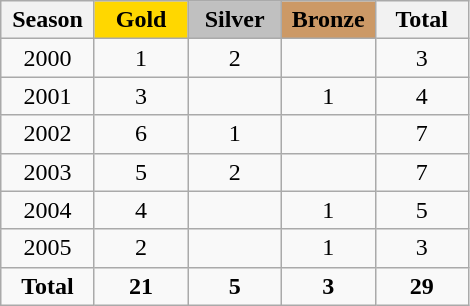<table class="wikitable" style="text-align:center;">
<tr>
<th width = "55">Season</th>
<th width = "55" style="background: gold;">Gold</th>
<th width = "55" style="background: silver;">Silver</th>
<th width = "55" style="background: #cc9966;">Bronze</th>
<th width = "55">Total</th>
</tr>
<tr>
<td>2000</td>
<td>1</td>
<td>2</td>
<td></td>
<td>3</td>
</tr>
<tr>
<td>2001</td>
<td>3</td>
<td></td>
<td>1</td>
<td>4</td>
</tr>
<tr>
<td>2002</td>
<td>6</td>
<td>1</td>
<td></td>
<td>7</td>
</tr>
<tr>
<td>2003</td>
<td>5</td>
<td>2</td>
<td></td>
<td>7</td>
</tr>
<tr>
<td>2004</td>
<td>4</td>
<td></td>
<td>1</td>
<td>5</td>
</tr>
<tr>
<td>2005</td>
<td>2</td>
<td></td>
<td>1</td>
<td>3</td>
</tr>
<tr>
<td><strong>Total</strong></td>
<td><strong>21</strong></td>
<td><strong>5</strong></td>
<td><strong>3</strong></td>
<td><strong>29</strong></td>
</tr>
</table>
